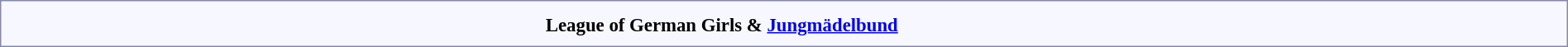<table style="border:1px solid #8888aa; background-color:#f7f8ff; padding:5px; font-size:95%; margin: 0px 12px 12px 0px; width: 100%">
<tr style="background-color:#CCCCCC; width: 100%">
</tr>
<tr style="text-align:center;">
<th rowspan=2> League of German Girls & <a href='#'>Jungmädelbund</a><br></th>
<td rowspan=2></td>
<td></td>
<td></td>
<td></td>
<td></td>
<td></td>
<td></td>
<td></td>
<td></td>
<td></td>
</tr>
<tr style="text-align:center;">
<td></td>
<td></td>
<td></td>
<td></td>
<td></td>
<td></td>
<td></td>
<td></td>
<td></td>
</tr>
</table>
